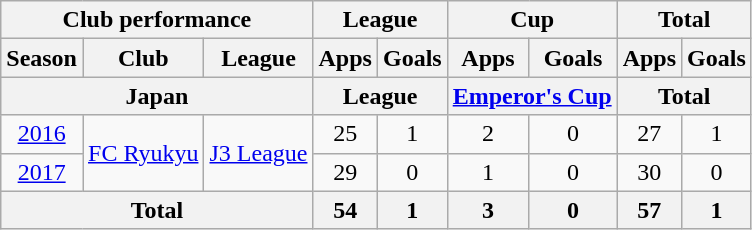<table class="wikitable" style="text-align:center;">
<tr>
<th colspan=3>Club performance</th>
<th colspan=2>League</th>
<th colspan=2>Cup</th>
<th colspan=2>Total</th>
</tr>
<tr>
<th>Season</th>
<th>Club</th>
<th>League</th>
<th>Apps</th>
<th>Goals</th>
<th>Apps</th>
<th>Goals</th>
<th>Apps</th>
<th>Goals</th>
</tr>
<tr>
<th colspan=3>Japan</th>
<th colspan=2>League</th>
<th colspan=2><a href='#'>Emperor's Cup</a></th>
<th colspan=2>Total</th>
</tr>
<tr>
<td><a href='#'>2016</a></td>
<td rowspan="2"><a href='#'>FC Ryukyu</a></td>
<td rowspan="2"><a href='#'>J3 League</a></td>
<td>25</td>
<td>1</td>
<td>2</td>
<td>0</td>
<td>27</td>
<td>1</td>
</tr>
<tr>
<td><a href='#'>2017</a></td>
<td>29</td>
<td>0</td>
<td>1</td>
<td>0</td>
<td>30</td>
<td>0</td>
</tr>
<tr>
<th colspan=3>Total</th>
<th>54</th>
<th>1</th>
<th>3</th>
<th>0</th>
<th>57</th>
<th>1</th>
</tr>
</table>
